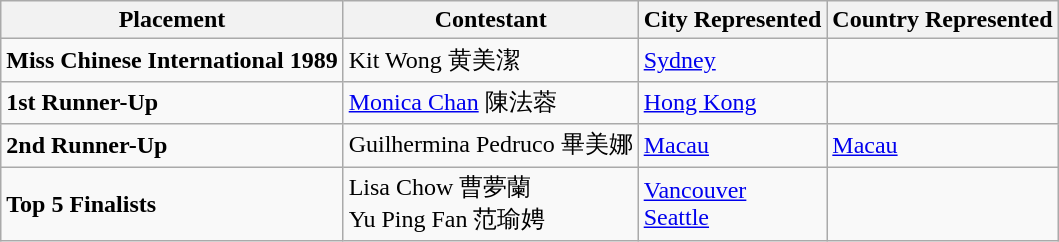<table class="wikitable" border="1">
<tr>
<th>Placement</th>
<th>Contestant</th>
<th>City Represented</th>
<th>Country Represented</th>
</tr>
<tr>
<td><strong>Miss Chinese International 1989</strong></td>
<td>Kit Wong 黄美潔</td>
<td><a href='#'>Sydney</a></td>
<td></td>
</tr>
<tr>
<td><strong>1st Runner-Up</strong></td>
<td><a href='#'>Monica Chan</a> 陳法蓉</td>
<td><a href='#'>Hong Kong</a></td>
<td></td>
</tr>
<tr>
<td><strong>2nd Runner-Up</strong></td>
<td>Guilhermina Pedruco 畢美娜</td>
<td><a href='#'>Macau</a></td>
<td> <a href='#'>Macau</a></td>
</tr>
<tr>
<td><strong>Top 5 Finalists</strong></td>
<td>Lisa Chow 曹夢蘭<br>Yu Ping Fan 范瑜娉</td>
<td><a href='#'>Vancouver</a><br><a href='#'>Seattle</a></td>
<td><br></td>
</tr>
</table>
